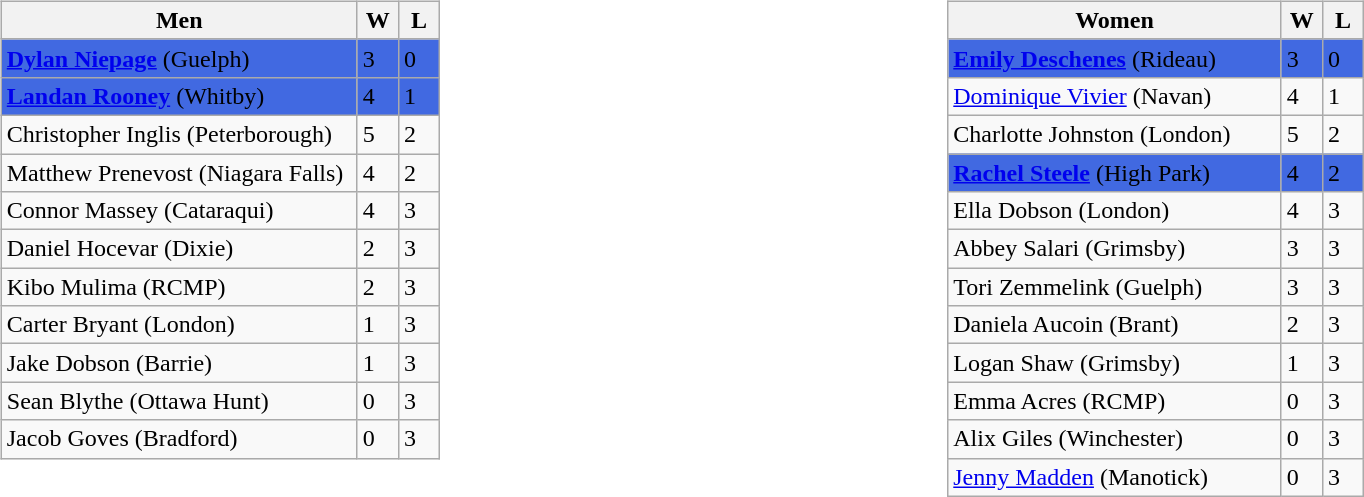<table>
<tr>
<td valign=top width=20%><br><table class=wikitable>
<tr>
<th width=230>Men</th>
<th width=20>W</th>
<th width=20>L</th>
</tr>
<tr bgcolor=#4169E1>
<td><strong><a href='#'>Dylan Niepage</a></strong> (Guelph)</td>
<td>3</td>
<td>0</td>
</tr>
<tr bgcolor=#4169E1>
<td><strong><a href='#'>Landan Rooney</a></strong> (Whitby)</td>
<td>4</td>
<td>1</td>
</tr>
<tr>
<td>Christopher Inglis (Peterborough)</td>
<td>5</td>
<td>2</td>
</tr>
<tr>
<td>Matthew Prenevost (Niagara Falls)</td>
<td>4</td>
<td>2</td>
</tr>
<tr>
<td>Connor Massey (Cataraqui)</td>
<td>4</td>
<td>3</td>
</tr>
<tr>
<td>Daniel Hocevar (Dixie)</td>
<td>2</td>
<td>3</td>
</tr>
<tr>
<td>Kibo Mulima (RCMP)</td>
<td>2</td>
<td>3</td>
</tr>
<tr>
<td>Carter Bryant (London)</td>
<td>1</td>
<td>3</td>
</tr>
<tr>
<td>Jake Dobson (Barrie)</td>
<td>1</td>
<td>3</td>
</tr>
<tr>
<td>Sean Blythe (Ottawa Hunt)</td>
<td>0</td>
<td>3</td>
</tr>
<tr>
<td>Jacob Goves (Bradford)</td>
<td>0</td>
<td>3</td>
</tr>
</table>
</td>
<td valign=top width=20%><br><table class=wikitable>
<tr>
<th width=215>Women</th>
<th width=20>W</th>
<th width=20>L</th>
</tr>
<tr bgcolor=#4169E1>
<td><strong><a href='#'>Emily Deschenes</a></strong> (Rideau)</td>
<td>3</td>
<td>0</td>
</tr>
<tr>
<td><a href='#'>Dominique Vivier</a> (Navan)</td>
<td>4</td>
<td>1</td>
</tr>
<tr>
<td>Charlotte Johnston (London)</td>
<td>5</td>
<td>2</td>
</tr>
<tr bgcolor=#4169E1>
<td><strong><a href='#'>Rachel Steele</a></strong> (High Park)</td>
<td>4</td>
<td>2</td>
</tr>
<tr>
<td>Ella Dobson (London)</td>
<td>4</td>
<td>3</td>
</tr>
<tr>
<td>Abbey Salari (Grimsby)</td>
<td>3</td>
<td>3</td>
</tr>
<tr>
<td>Tori Zemmelink (Guelph)</td>
<td>3</td>
<td>3</td>
</tr>
<tr>
<td>Daniela Aucoin (Brant)</td>
<td>2</td>
<td>3</td>
</tr>
<tr>
<td>Logan Shaw (Grimsby)</td>
<td>1</td>
<td>3</td>
</tr>
<tr>
<td>Emma Acres (RCMP)</td>
<td>0</td>
<td>3</td>
</tr>
<tr>
<td>Alix Giles (Winchester)</td>
<td>0</td>
<td>3</td>
</tr>
<tr>
<td><a href='#'>Jenny Madden</a> (Manotick)</td>
<td>0</td>
<td>3</td>
</tr>
</table>
</td>
</tr>
</table>
